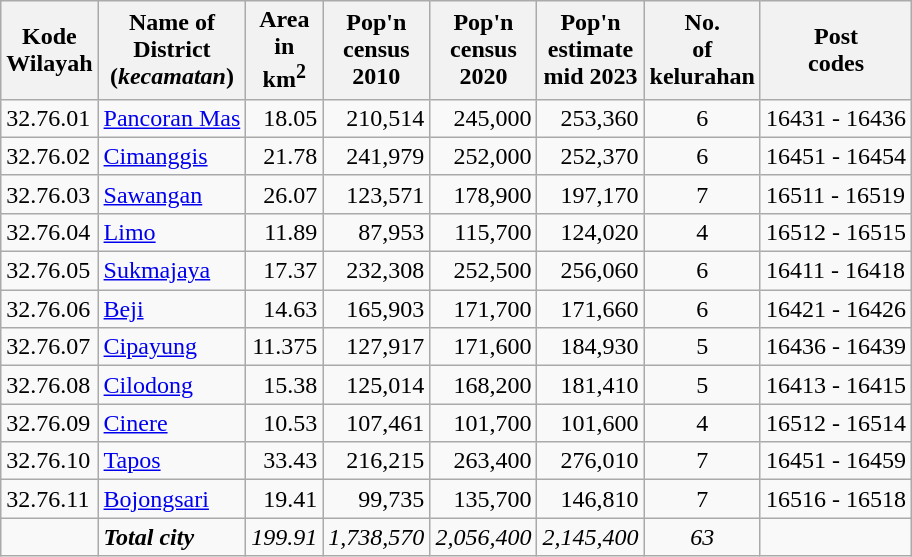<table class="sortable wikitable">
<tr>
<th>Kode <br>Wilayah</th>
<th>Name of<br>District<br>(<em>kecamatan</em>)</th>
<th>Area <br> in<br>km<sup>2</sup></th>
<th>Pop'n<br>census<br>2010</th>
<th>Pop'n<br>census<br>2020</th>
<th>Pop'n<br>estimate<br>mid 2023</th>
<th>No.<br>of<br>kelurahan</th>
<th>Post<br>codes</th>
</tr>
<tr>
<td>32.76.01</td>
<td><a href='#'>Pancoran Mas</a></td>
<td align="right">18.05</td>
<td align="right">210,514</td>
<td align="right">245,000</td>
<td align="right">253,360</td>
<td align="center">6</td>
<td>16431 - 16436</td>
</tr>
<tr>
<td>32.76.02</td>
<td><a href='#'>Cimanggis</a></td>
<td align="right">21.78</td>
<td align="right">241,979</td>
<td align="right">252,000</td>
<td align="right">252,370</td>
<td align="center">6</td>
<td>16451 - 16454</td>
</tr>
<tr>
<td>32.76.03</td>
<td><a href='#'>Sawangan</a></td>
<td align="right">26.07</td>
<td align="right">123,571</td>
<td align="right">178,900</td>
<td align="right">197,170</td>
<td align="center">7</td>
<td>16511 - 16519</td>
</tr>
<tr>
<td>32.76.04</td>
<td><a href='#'>Limo</a></td>
<td align="right">11.89</td>
<td align="right">87,953</td>
<td align="right">115,700</td>
<td align="right">124,020</td>
<td align="center">4</td>
<td>16512 - 16515</td>
</tr>
<tr>
<td>32.76.05</td>
<td><a href='#'>Sukmajaya</a></td>
<td align="right">17.37</td>
<td align="right">232,308</td>
<td align="right">252,500</td>
<td align="right">256,060</td>
<td align="center">6</td>
<td>16411 - 16418</td>
</tr>
<tr>
<td>32.76.06</td>
<td><a href='#'>Beji</a></td>
<td align="right">14.63</td>
<td align="right">165,903</td>
<td align="right">171,700</td>
<td align="right">171,660</td>
<td align="center">6</td>
<td>16421 - 16426</td>
</tr>
<tr>
<td>32.76.07</td>
<td><a href='#'>Cipayung</a></td>
<td align="right">11.375</td>
<td align="right">127,917</td>
<td align="right">171,600</td>
<td align="right">184,930</td>
<td align="center">5</td>
<td>16436 - 16439</td>
</tr>
<tr>
<td>32.76.08</td>
<td><a href='#'>Cilodong</a></td>
<td align="right">15.38</td>
<td align="right">125,014</td>
<td align="right">168,200</td>
<td align="right">181,410</td>
<td align="center">5</td>
<td>16413 - 16415</td>
</tr>
<tr>
<td>32.76.09</td>
<td><a href='#'>Cinere</a></td>
<td align="right">10.53</td>
<td align="right">107,461</td>
<td align="right">101,700</td>
<td align="right">101,600</td>
<td align="center">4</td>
<td>16512 - 16514</td>
</tr>
<tr>
<td>32.76.10</td>
<td><a href='#'>Tapos</a></td>
<td align="right">33.43</td>
<td align="right">216,215</td>
<td align="right">263,400</td>
<td align="right">276,010</td>
<td align="center">7</td>
<td>16451 - 16459</td>
</tr>
<tr>
<td>32.76.11</td>
<td><a href='#'>Bojongsari</a></td>
<td align="right">19.41</td>
<td align="right">99,735</td>
<td align="right">135,700</td>
<td align="right">146,810</td>
<td align="center">7</td>
<td>16516 - 16518</td>
</tr>
<tr>
<td></td>
<td><strong><em>Total city</em></strong></td>
<td align="right"><em>199.91</em></td>
<td align="right"><em>1,738,570</em></td>
<td align="right"><em>2,056,400</em></td>
<td align="right"><em>2,145,400</em></td>
<td align="center"><em>63</em></td>
<td></td>
</tr>
</table>
